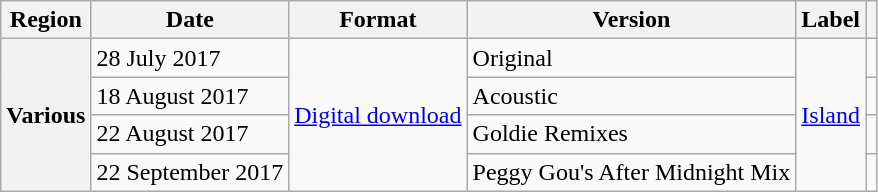<table class="wikitable plainrowheaders">
<tr>
<th scope="col">Region</th>
<th scope="col">Date</th>
<th scope="col">Format</th>
<th scope="col">Version</th>
<th scope="col">Label</th>
<th scope="col"></th>
</tr>
<tr>
<th scope="row" rowspan="4">Various</th>
<td>28 July 2017</td>
<td rowspan="4"><a href='#'>Digital download</a></td>
<td>Original</td>
<td rowspan="4"><a href='#'>Island</a></td>
<td></td>
</tr>
<tr>
<td>18 August 2017</td>
<td>Acoustic</td>
<td></td>
</tr>
<tr>
<td>22 August 2017</td>
<td>Goldie Remixes</td>
<td></td>
</tr>
<tr>
<td>22 September 2017</td>
<td>Peggy Gou's After Midnight Mix</td>
<td></td>
</tr>
</table>
